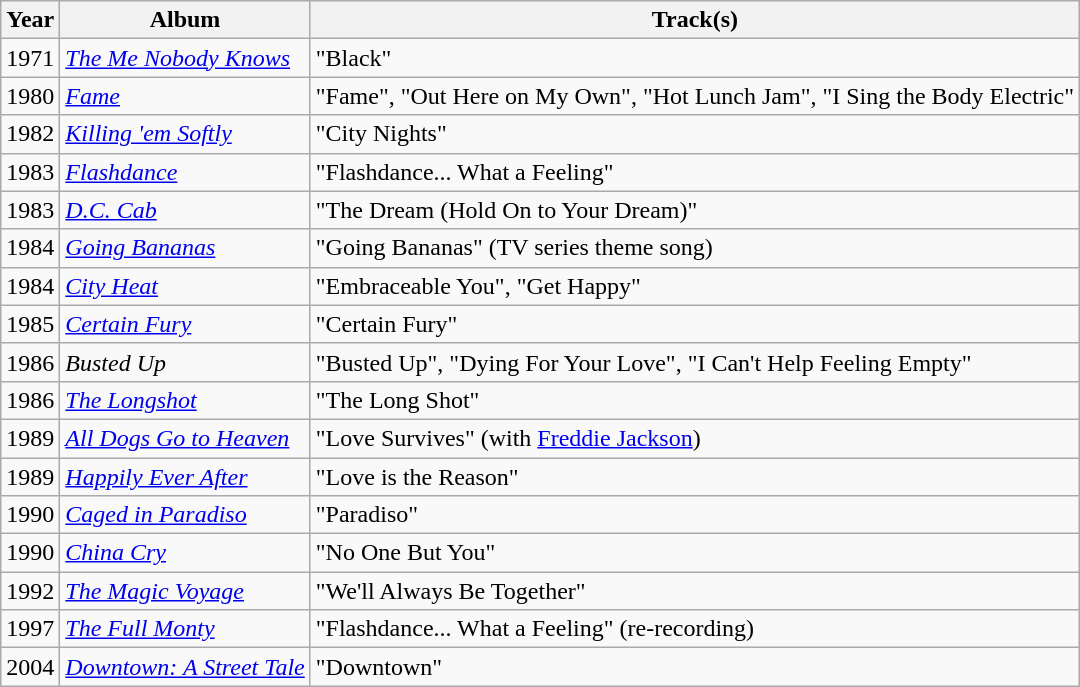<table class="wikitable">
<tr>
<th>Year</th>
<th>Album</th>
<th>Track(s)</th>
</tr>
<tr>
<td>1971</td>
<td><em><a href='#'>The Me Nobody Knows</a></em></td>
<td>"Black"</td>
</tr>
<tr>
<td>1980</td>
<td><em><a href='#'>Fame</a></em></td>
<td>"Fame", "Out Here on My Own", "Hot Lunch Jam", "I Sing the Body Electric"</td>
</tr>
<tr>
<td>1982</td>
<td><em><a href='#'>Killing 'em Softly</a></em></td>
<td>"City Nights"</td>
</tr>
<tr>
<td>1983</td>
<td><em><a href='#'>Flashdance</a></em></td>
<td>"Flashdance... What a Feeling"</td>
</tr>
<tr>
<td>1983</td>
<td><em><a href='#'>D.C. Cab</a></em></td>
<td>"The Dream (Hold On to Your Dream)"</td>
</tr>
<tr>
<td>1984</td>
<td><em><a href='#'>Going Bananas</a></em></td>
<td>"Going Bananas" (TV series theme song)</td>
</tr>
<tr>
<td>1984</td>
<td><em><a href='#'>City Heat</a></em></td>
<td>"Embraceable You", "Get Happy"</td>
</tr>
<tr>
<td>1985</td>
<td><em><a href='#'>Certain Fury</a></em></td>
<td>"Certain Fury"</td>
</tr>
<tr>
<td>1986</td>
<td><em>Busted Up</em></td>
<td>"Busted Up", "Dying For Your Love", "I Can't Help Feeling Empty"</td>
</tr>
<tr>
<td>1986</td>
<td><em><a href='#'>The Longshot</a></em></td>
<td>"The Long Shot"</td>
</tr>
<tr>
<td>1989</td>
<td><em><a href='#'>All Dogs Go to Heaven</a></em></td>
<td>"Love Survives" (with <a href='#'>Freddie Jackson</a>)</td>
</tr>
<tr>
<td>1989</td>
<td><em><a href='#'>Happily Ever After</a></em></td>
<td>"Love is the Reason"</td>
</tr>
<tr>
<td>1990</td>
<td><em><a href='#'>Caged in Paradiso</a></em></td>
<td>"Paradiso"</td>
</tr>
<tr>
<td>1990</td>
<td><em><a href='#'>China Cry</a></em></td>
<td>"No One But You"</td>
</tr>
<tr>
<td>1992</td>
<td><em><a href='#'>The Magic Voyage</a></em></td>
<td>"We'll Always Be Together"</td>
</tr>
<tr>
<td>1997</td>
<td><em><a href='#'>The Full Monty</a></em></td>
<td>"Flashdance... What a Feeling" (re-recording)</td>
</tr>
<tr>
<td>2004</td>
<td><em><a href='#'>Downtown: A Street Tale</a></em></td>
<td>"Downtown"</td>
</tr>
</table>
